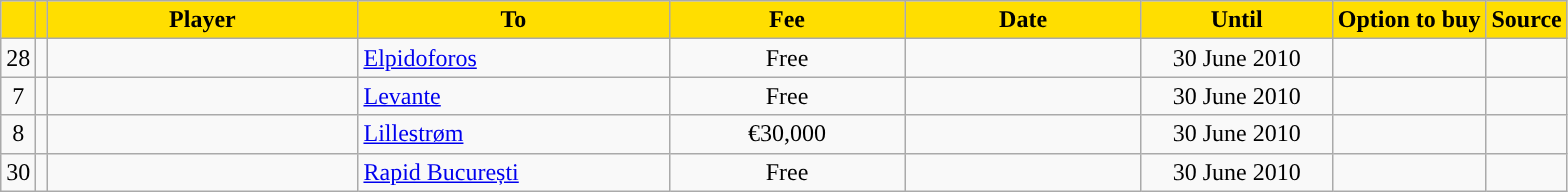<table class="wikitable sortable">
<tr>
<th style="background:#FFDE00"></th>
<th style="background:#FFDE00"></th>
<th width=200 style="background:#FFDE00">Player</th>
<th width=200 style="background:#FFDE00">To</th>
<th width=150 style="background:#FFDE00">Fee</th>
<th width=150 style="background:#FFDE00">Date</th>
<th width=120 style="background:#FFDE00">Until</th>
<th style="background:#FFDE00">Option to buy</th>
<th style="background:#FFDE00">Source</th>
</tr>
<tr>
<td align=center>28</td>
<td align=center></td>
<td></td>
<td> <a href='#'>Elpidoforos</a></td>
<td align=center>Free</td>
<td align=center></td>
<td align=center>30 June 2010</td>
<td align=center></td>
<td align=center></td>
</tr>
<tr>
<td align=center>7</td>
<td align=center></td>
<td></td>
<td> <a href='#'>Levante</a></td>
<td align=center>Free</td>
<td align=center></td>
<td align=center>30 June 2010</td>
<td align=center></td>
<td align=center></td>
</tr>
<tr>
<td align=center>8</td>
<td align=center></td>
<td></td>
<td> <a href='#'>Lillestrøm</a></td>
<td align=center>€30,000</td>
<td align=center></td>
<td align=center>30 June 2010</td>
<td align=center></td>
<td align=center></td>
</tr>
<tr>
<td align=center>30</td>
<td align=center></td>
<td></td>
<td> <a href='#'>Rapid București</a></td>
<td align=center>Free</td>
<td align=center></td>
<td align=center>30 June 2010</td>
<td align=center></td>
<td align=center></td>
</tr>
</table>
